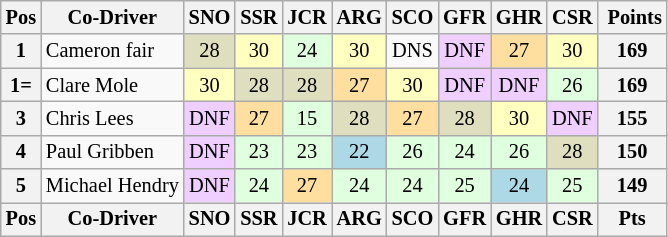<table class="wikitable" style="font-size: 85%; text-align: center;">
<tr valign="top">
<th valign="middle">Pos</th>
<th valign="middle">Co-Driver</th>
<th>SNO<br></th>
<th>SSR<br></th>
<th>JCR<br></th>
<th>ARG<br></th>
<th>SCO<br></th>
<th>GFR<br></th>
<th>GHR<br></th>
<th>CSR<br></th>
<th valign="middle"> Points</th>
</tr>
<tr>
<th>1</th>
<td align=left>Cameron fair</td>
<td style="background:#dfdfbf;">28</td>
<td style="background:#ffffbf;">30</td>
<td style="background:#dfffdf;">24</td>
<td style="background:#ffffbf;">30</td>
<td>DNS</td>
<td style="background:#efcfff;">DNF</td>
<td style="background:#ffdf9f;">27</td>
<td style="background:#ffffbf;">30</td>
<th>169</th>
</tr>
<tr>
<th>1=</th>
<td align=left>Clare Mole</td>
<td style="background:#ffffbf;">30</td>
<td style="background:#dfdfbf;">28</td>
<td style="background:#dfdfbf;">28</td>
<td style="background:#ffdf9f;">27</td>
<td style="background:#ffffbf;">30</td>
<td style="background:#efcfff;">DNF</td>
<td style="background:#efcfff;">DNF</td>
<td style="background:#dfffdf;">26</td>
<th>169</th>
</tr>
<tr>
<th>3</th>
<td align=left>Chris Lees</td>
<td style="background:#efcfff;">DNF</td>
<td style="background:#ffdf9f;">27</td>
<td style="background:#dfffdf;">15</td>
<td style="background:#dfdfbf;">28</td>
<td style="background:#ffdf9f;">27</td>
<td style="background:#dfdfbf;">28</td>
<td style="background:#ffffbf;">30</td>
<td style="background:#efcfff;">DNF</td>
<th>155</th>
</tr>
<tr>
<th>4</th>
<td align=left>Paul Gribben</td>
<td style="background:#efcfff;">DNF</td>
<td style="background:#dfffdf;">23</td>
<td style="background:#dfffdf;">23</td>
<td style="background:#ADD8E6">22</td>
<td style="background:#dfffdf;">26</td>
<td style="background:#dfffdf;">24</td>
<td style="background:#dfffdf;">26</td>
<td style="background:#dfdfbf;">28</td>
<th>150</th>
</tr>
<tr>
<th>5</th>
<td align=left>Michael Hendry</td>
<td style="background:#efcfff;">DNF</td>
<td style="background:#dfffdf;">24</td>
<td style="background:#ffdf9f;">27</td>
<td style="background:#dfffdf;">24</td>
<td style="background:#dfffdf;">24</td>
<td style="background:#dfffdf;">25</td>
<td style="background:#ADD8E6">24</td>
<td style="background:#dfffdf;">25</td>
<th>149</th>
</tr>
<tr valign="top">
<th valign="middle">Pos</th>
<th valign="middle">Co-Driver</th>
<th>SNO<br></th>
<th>SSR<br></th>
<th>JCR<br></th>
<th>ARG<br></th>
<th>SCO<br></th>
<th>GFR<br></th>
<th>GHR<br></th>
<th>CSR<br></th>
<th valign="middle"> Pts </th>
</tr>
</table>
